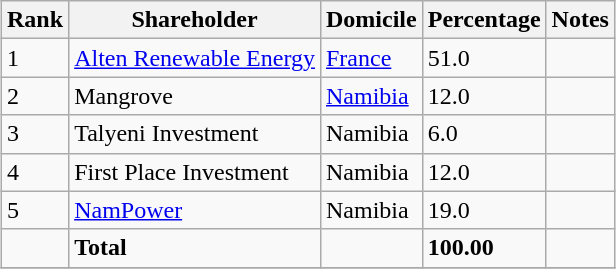<table class="wikitable sortable" style="margin: 0.5em auto">
<tr>
<th>Rank</th>
<th>Shareholder</th>
<th>Domicile</th>
<th>Percentage</th>
<th>Notes</th>
</tr>
<tr>
<td>1</td>
<td><a href='#'>Alten Renewable Energy</a></td>
<td><a href='#'>France</a></td>
<td>51.0</td>
<td></td>
</tr>
<tr>
<td>2</td>
<td>Mangrove</td>
<td><a href='#'>Namibia</a></td>
<td>12.0</td>
<td></td>
</tr>
<tr>
<td>3</td>
<td>Talyeni Investment</td>
<td>Namibia</td>
<td>6.0</td>
<td></td>
</tr>
<tr>
<td>4</td>
<td>First Place Investment</td>
<td>Namibia</td>
<td>12.0</td>
<td></td>
</tr>
<tr>
<td>5</td>
<td><a href='#'>NamPower</a></td>
<td>Namibia</td>
<td>19.0</td>
<td></td>
</tr>
<tr>
<td></td>
<td><strong>Total</strong></td>
<td></td>
<td><strong>100.00</strong></td>
<td></td>
</tr>
<tr>
</tr>
</table>
